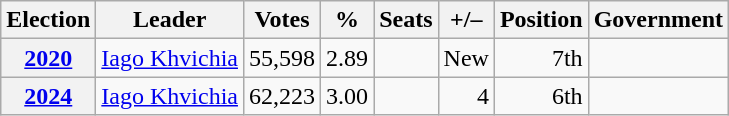<table class="wikitable" style="text-align: right;">
<tr>
<th>Election</th>
<th>Leader</th>
<th>Votes</th>
<th>%</th>
<th>Seats</th>
<th>+/–</th>
<th>Position</th>
<th>Government</th>
</tr>
<tr>
<th><a href='#'>2020</a></th>
<td align="left"><a href='#'>Iago Khvichia</a></td>
<td>55,598</td>
<td>2.89</td>
<td></td>
<td>New</td>
<td>7th</td>
<td></td>
</tr>
<tr>
<th><a href='#'>2024</a></th>
<td align="left"><a href='#'>Iago Khvichia</a></td>
<td>62,223</td>
<td>3.00</td>
<td></td>
<td> 4</td>
<td>6th</td>
<td></td>
</tr>
</table>
